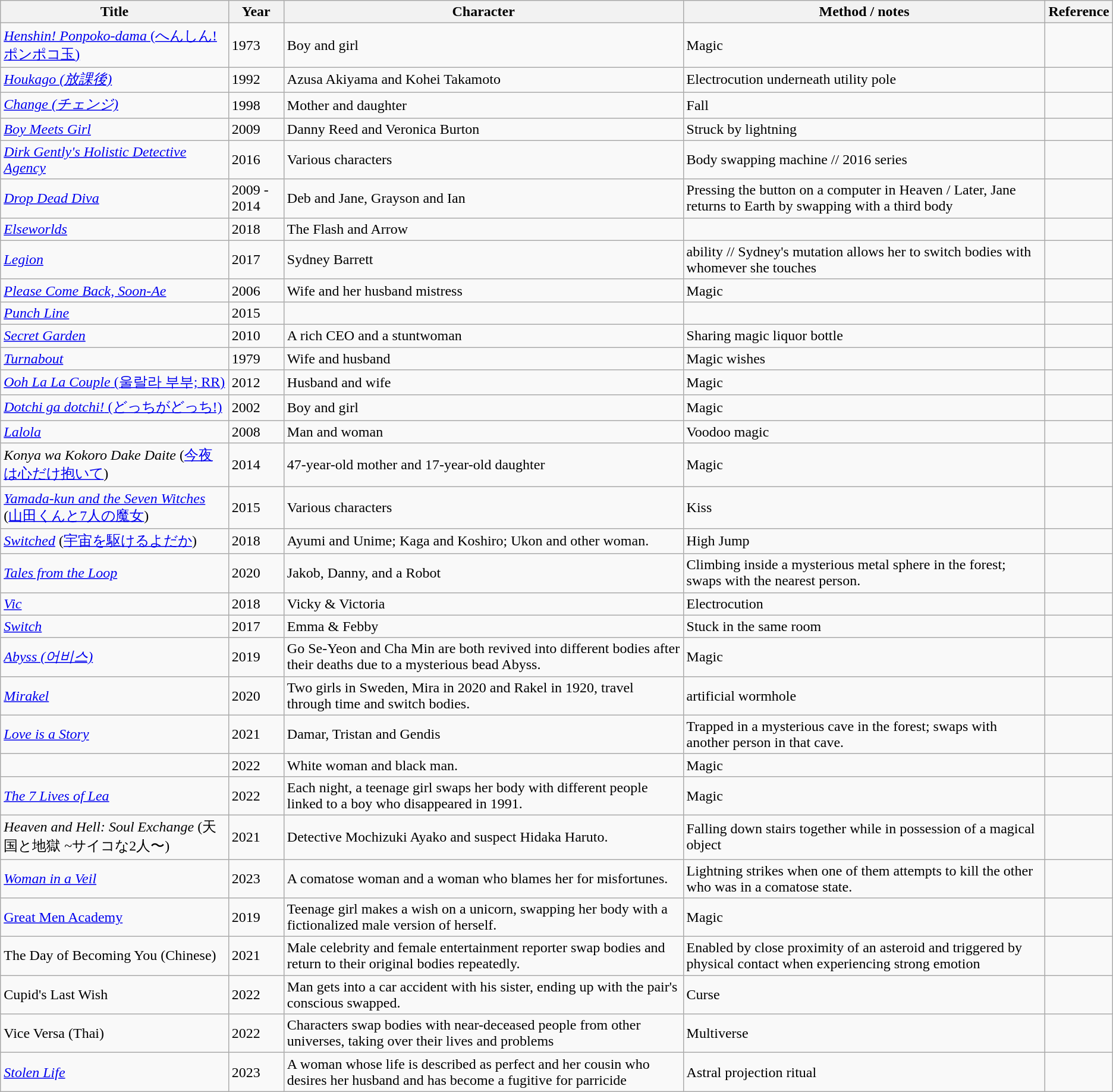<table Class="wikitable sortable">
<tr>
<th>Title</th>
<th>Year</th>
<th>Character</th>
<th>Method / notes</th>
<th>Reference</th>
</tr>
<tr>
<td><a href='#'><em>Henshin! Ponpoko-dama</em> (へんしん!ポンポコ玉)</a></td>
<td>1973</td>
<td>Boy and girl</td>
<td>Magic</td>
<td></td>
</tr>
<tr>
<td><em><a href='#'>Houkago (放課後)</a></em></td>
<td>1992</td>
<td>Azusa Akiyama and Kohei Takamoto</td>
<td>Electrocution underneath utility pole</td>
<td></td>
</tr>
<tr>
<td><em><a href='#'>Change (チェンジ)</a></em></td>
<td>1998</td>
<td>Mother and daughter</td>
<td>Fall</td>
<td></td>
</tr>
<tr>
<td><em><a href='#'>Boy Meets Girl</a></em></td>
<td>2009</td>
<td>Danny Reed and Veronica Burton</td>
<td>Struck by lightning</td>
<td></td>
</tr>
<tr>
<td><em><a href='#'>Dirk Gently's Holistic Detective Agency</a></em></td>
<td>2016</td>
<td>Various characters</td>
<td>Body swapping machine // 2016 series</td>
<td></td>
</tr>
<tr>
<td><em><a href='#'>Drop Dead Diva</a></em></td>
<td>2009 - 2014</td>
<td>Deb and Jane, Grayson and Ian</td>
<td>Pressing the button on a computer in Heaven / Later, Jane returns to Earth by swapping with a third body</td>
<td></td>
</tr>
<tr>
<td><em><a href='#'>Elseworlds</a></em></td>
<td>2018</td>
<td>The Flash and Arrow</td>
<td></td>
<td></td>
</tr>
<tr>
<td><em><a href='#'>Legion</a></em></td>
<td>2017</td>
<td>Sydney Barrett</td>
<td>ability // Sydney's mutation allows her to switch bodies with whomever she touches</td>
<td></td>
</tr>
<tr>
<td><em><a href='#'>Please Come Back, Soon-Ae</a></em></td>
<td>2006</td>
<td>Wife and her husband mistress</td>
<td>Magic</td>
<td></td>
</tr>
<tr>
<td><em><a href='#'>Punch Line</a></em></td>
<td>2015</td>
<td></td>
<td></td>
<td></td>
</tr>
<tr>
<td><em><a href='#'>Secret Garden</a></em></td>
<td>2010</td>
<td>A rich CEO and a stuntwoman</td>
<td>Sharing magic liquor bottle</td>
<td></td>
</tr>
<tr>
<td><em><a href='#'>Turnabout</a></em></td>
<td>1979</td>
<td>Wife and husband</td>
<td>Magic wishes</td>
<td></td>
</tr>
<tr>
<td><a href='#'><em>Ooh La La Couple</em> (울랄라 부부; RR)</a></td>
<td>2012</td>
<td>Husband and wife</td>
<td>Magic</td>
<td></td>
</tr>
<tr>
<td><a href='#'><em>Dotchi ga dotchi!</em> (どっちがどっち!)</a></td>
<td>2002</td>
<td>Boy and girl</td>
<td>Magic</td>
<td></td>
</tr>
<tr>
<td><em><a href='#'>Lalola</a></em></td>
<td>2008</td>
<td>Man and woman</td>
<td>Voodoo magic</td>
<td></td>
</tr>
<tr>
<td><em>Konya wa Kokoro Dake Daite</em> (<a href='#'>今夜は心だけ抱いて</a>)</td>
<td>2014</td>
<td>47-year-old mother and 17-year-old daughter</td>
<td>Magic</td>
<td></td>
</tr>
<tr>
<td><em><a href='#'>Yamada-kun and the Seven Witches</a></em> (<a href='#'>山田くんと7人の魔女</a>)</td>
<td>2015</td>
<td>Various characters</td>
<td>Kiss</td>
<td></td>
</tr>
<tr>
<td><em><a href='#'>Switched</a></em> (<a href='#'>宇宙を駆けるよだか</a>)</td>
<td>2018</td>
<td>Ayumi and Unime; Kaga and Koshiro; Ukon and other woman.</td>
<td>High Jump</td>
<td></td>
</tr>
<tr>
<td><em><a href='#'>Tales from the Loop</a></em></td>
<td>2020</td>
<td>Jakob, Danny, and a Robot</td>
<td>Climbing inside a mysterious metal sphere in the forest; swaps with the nearest person.</td>
<td></td>
</tr>
<tr>
<td><em><a href='#'>Vic</a></em></td>
<td>2018</td>
<td>Vicky & Victoria</td>
<td>Electrocution</td>
<td></td>
</tr>
<tr>
<td><em><a href='#'>Switch</a></em></td>
<td>2017</td>
<td>Emma & Febby</td>
<td>Stuck in the same room</td>
<td></td>
</tr>
<tr>
<td><em><a href='#'>Abyss (어비스)</a></em></td>
<td>2019</td>
<td>Go Se-Yeon and Cha Min are both revived into different bodies after their deaths due to a mysterious bead Abyss.</td>
<td>Magic</td>
<td></td>
</tr>
<tr>
<td><em><a href='#'>Mirakel</a></em></td>
<td>2020</td>
<td>Two girls in Sweden, Mira in 2020 and Rakel in 1920, travel through time and switch bodies.</td>
<td>artificial wormhole</td>
<td></td>
</tr>
<tr>
<td><em><a href='#'>Love is a Story</a></em></td>
<td>2021</td>
<td>Damar, Tristan and Gendis</td>
<td>Trapped in a mysterious cave in the forest; swaps with another person in that cave.</td>
<td></td>
</tr>
<tr>
<td></td>
<td>2022</td>
<td>White woman and black man.</td>
<td>Magic</td>
<td></td>
</tr>
<tr>
<td><em><a href='#'>The 7 Lives of Lea</a></em></td>
<td>2022</td>
<td>Each night, a teenage girl swaps her body with different people linked to a boy who disappeared in 1991.</td>
<td>Magic</td>
<td></td>
</tr>
<tr>
<td><em>Heaven and Hell: Soul Exchange</em> (天国と地獄 ~サイコな2人〜)</td>
<td>2021</td>
<td>Detective Mochizuki Ayako and suspect Hidaka Haruto.</td>
<td>Falling down stairs together while in possession of a magical object</td>
<td></td>
</tr>
<tr>
<td><em><a href='#'>Woman in a Veil</a></em></td>
<td>2023</td>
<td>A comatose woman and a woman who blames her for misfortunes.</td>
<td>Lightning strikes when one of them attempts to kill the other who was in a comatose state.</td>
<td></td>
</tr>
<tr>
<td><a href='#'>Great Men Academy</a></td>
<td>2019</td>
<td>Teenage girl makes a wish on a unicorn, swapping her body with a fictionalized male version of herself.</td>
<td>Magic</td>
<td></td>
</tr>
<tr>
<td>The Day of Becoming You (Chinese)</td>
<td>2021</td>
<td>Male celebrity and female entertainment reporter swap bodies and return to their original bodies repeatedly.</td>
<td>Enabled by close proximity of an asteroid and triggered by physical contact when experiencing strong emotion</td>
<td></td>
</tr>
<tr>
<td>Cupid's Last Wish</td>
<td>2022</td>
<td>Man gets into a car accident with his sister, ending up with the pair's conscious swapped.</td>
<td>Curse</td>
<td></td>
</tr>
<tr>
<td>Vice Versa (Thai)</td>
<td>2022</td>
<td>Characters swap bodies with near-deceased people from other universes, taking over their lives and problems</td>
<td>Multiverse</td>
<td></td>
</tr>
<tr>
<td><em><a href='#'>Stolen Life</a></em></td>
<td>2023</td>
<td>A woman whose life is described as perfect and her cousin who desires her husband and has become a fugitive for parricide</td>
<td>Astral projection ritual</td>
<td></td>
</tr>
</table>
